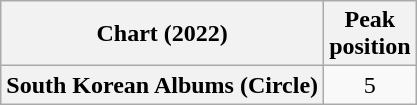<table class="wikitable plainrowheaders" style="text-align:center">
<tr>
<th scope="col">Chart (2022)</th>
<th scope="col">Peak<br>position</th>
</tr>
<tr>
<th scope="row">South Korean Albums (Circle)</th>
<td>5</td>
</tr>
</table>
